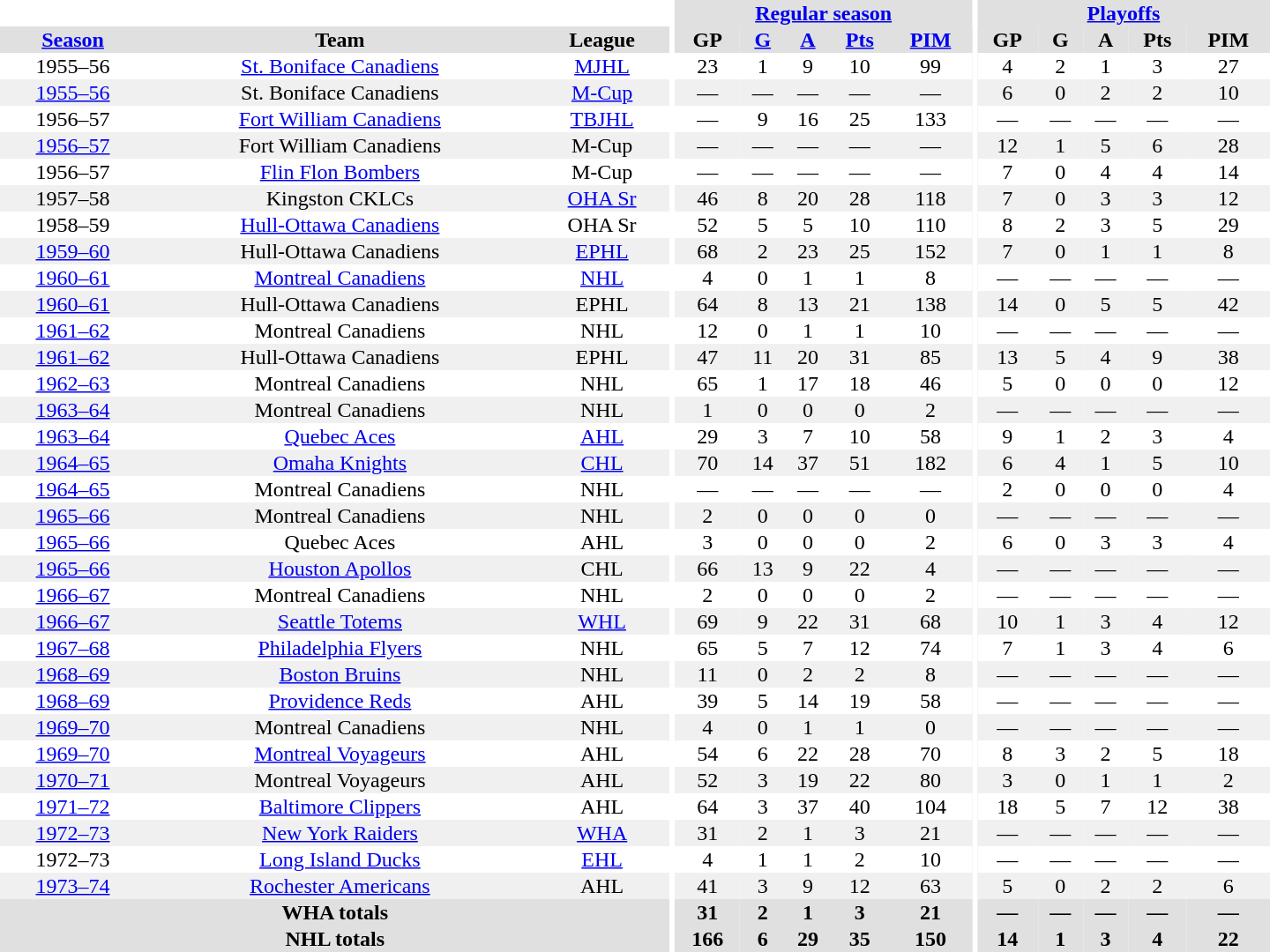<table border="0" cellpadding="1" cellspacing="0" style="text-align:center; width:60em">
<tr bgcolor="#e0e0e0">
<th colspan="3" bgcolor="#ffffff"></th>
<th rowspan="100" bgcolor="#ffffff"></th>
<th colspan="5"><a href='#'>Regular season</a></th>
<th rowspan="100" bgcolor="#ffffff"></th>
<th colspan="5"><a href='#'>Playoffs</a></th>
</tr>
<tr bgcolor="#e0e0e0">
<th><a href='#'>Season</a></th>
<th>Team</th>
<th>League</th>
<th>GP</th>
<th><a href='#'>G</a></th>
<th><a href='#'>A</a></th>
<th><a href='#'>Pts</a></th>
<th><a href='#'>PIM</a></th>
<th>GP</th>
<th>G</th>
<th>A</th>
<th>Pts</th>
<th>PIM</th>
</tr>
<tr>
<td>1955–56</td>
<td><a href='#'>St. Boniface Canadiens</a></td>
<td><a href='#'>MJHL</a></td>
<td>23</td>
<td>1</td>
<td>9</td>
<td>10</td>
<td>99</td>
<td>4</td>
<td>2</td>
<td>1</td>
<td>3</td>
<td>27</td>
</tr>
<tr bgcolor="#f0f0f0">
<td><a href='#'>1955–56</a></td>
<td>St. Boniface Canadiens</td>
<td><a href='#'>M-Cup</a></td>
<td>—</td>
<td>—</td>
<td>—</td>
<td>—</td>
<td>—</td>
<td>6</td>
<td>0</td>
<td>2</td>
<td>2</td>
<td>10</td>
</tr>
<tr>
<td>1956–57</td>
<td><a href='#'>Fort William Canadiens</a></td>
<td><a href='#'>TBJHL</a></td>
<td>—</td>
<td>9</td>
<td>16</td>
<td>25</td>
<td>133</td>
<td>—</td>
<td>—</td>
<td>—</td>
<td>—</td>
<td>—</td>
</tr>
<tr bgcolor="#f0f0f0">
<td><a href='#'>1956–57</a></td>
<td>Fort William Canadiens</td>
<td>M-Cup</td>
<td>—</td>
<td>—</td>
<td>—</td>
<td>—</td>
<td>—</td>
<td>12</td>
<td>1</td>
<td>5</td>
<td>6</td>
<td>28</td>
</tr>
<tr>
<td>1956–57</td>
<td><a href='#'>Flin Flon Bombers</a></td>
<td>M-Cup</td>
<td>—</td>
<td>—</td>
<td>—</td>
<td>—</td>
<td>—</td>
<td>7</td>
<td>0</td>
<td>4</td>
<td>4</td>
<td>14</td>
</tr>
<tr bgcolor="#f0f0f0">
<td>1957–58</td>
<td>Kingston CKLCs</td>
<td><a href='#'>OHA Sr</a></td>
<td>46</td>
<td>8</td>
<td>20</td>
<td>28</td>
<td>118</td>
<td>7</td>
<td>0</td>
<td>3</td>
<td>3</td>
<td>12</td>
</tr>
<tr>
<td>1958–59</td>
<td><a href='#'>Hull-Ottawa Canadiens</a></td>
<td>OHA Sr</td>
<td>52</td>
<td>5</td>
<td>5</td>
<td>10</td>
<td>110</td>
<td>8</td>
<td>2</td>
<td>3</td>
<td>5</td>
<td>29</td>
</tr>
<tr bgcolor="#f0f0f0">
<td><a href='#'>1959–60</a></td>
<td>Hull-Ottawa Canadiens</td>
<td><a href='#'>EPHL</a></td>
<td>68</td>
<td>2</td>
<td>23</td>
<td>25</td>
<td>152</td>
<td>7</td>
<td>0</td>
<td>1</td>
<td>1</td>
<td>8</td>
</tr>
<tr>
<td><a href='#'>1960–61</a></td>
<td><a href='#'>Montreal Canadiens</a></td>
<td><a href='#'>NHL</a></td>
<td>4</td>
<td>0</td>
<td>1</td>
<td>1</td>
<td>8</td>
<td>—</td>
<td>—</td>
<td>—</td>
<td>—</td>
<td>—</td>
</tr>
<tr bgcolor="#f0f0f0">
<td><a href='#'>1960–61</a></td>
<td>Hull-Ottawa Canadiens</td>
<td>EPHL</td>
<td>64</td>
<td>8</td>
<td>13</td>
<td>21</td>
<td>138</td>
<td>14</td>
<td>0</td>
<td>5</td>
<td>5</td>
<td>42</td>
</tr>
<tr>
<td><a href='#'>1961–62</a></td>
<td>Montreal Canadiens</td>
<td>NHL</td>
<td>12</td>
<td>0</td>
<td>1</td>
<td>1</td>
<td>10</td>
<td>—</td>
<td>—</td>
<td>—</td>
<td>—</td>
<td>—</td>
</tr>
<tr bgcolor="#f0f0f0">
<td><a href='#'>1961–62</a></td>
<td>Hull-Ottawa Canadiens</td>
<td>EPHL</td>
<td>47</td>
<td>11</td>
<td>20</td>
<td>31</td>
<td>85</td>
<td>13</td>
<td>5</td>
<td>4</td>
<td>9</td>
<td>38</td>
</tr>
<tr>
<td><a href='#'>1962–63</a></td>
<td>Montreal Canadiens</td>
<td>NHL</td>
<td>65</td>
<td>1</td>
<td>17</td>
<td>18</td>
<td>46</td>
<td>5</td>
<td>0</td>
<td>0</td>
<td>0</td>
<td>12</td>
</tr>
<tr bgcolor="#f0f0f0">
<td><a href='#'>1963–64</a></td>
<td>Montreal Canadiens</td>
<td>NHL</td>
<td>1</td>
<td>0</td>
<td>0</td>
<td>0</td>
<td>2</td>
<td>—</td>
<td>—</td>
<td>—</td>
<td>—</td>
<td>—</td>
</tr>
<tr>
<td><a href='#'>1963–64</a></td>
<td><a href='#'>Quebec Aces</a></td>
<td><a href='#'>AHL</a></td>
<td>29</td>
<td>3</td>
<td>7</td>
<td>10</td>
<td>58</td>
<td>9</td>
<td>1</td>
<td>2</td>
<td>3</td>
<td>4</td>
</tr>
<tr bgcolor="#f0f0f0">
<td><a href='#'>1964–65</a></td>
<td><a href='#'>Omaha Knights</a></td>
<td><a href='#'>CHL</a></td>
<td>70</td>
<td>14</td>
<td>37</td>
<td>51</td>
<td>182</td>
<td>6</td>
<td>4</td>
<td>1</td>
<td>5</td>
<td>10</td>
</tr>
<tr>
<td><a href='#'>1964–65</a></td>
<td>Montreal Canadiens</td>
<td>NHL</td>
<td>—</td>
<td>—</td>
<td>—</td>
<td>—</td>
<td>—</td>
<td>2</td>
<td>0</td>
<td>0</td>
<td>0</td>
<td>4</td>
</tr>
<tr bgcolor="#f0f0f0">
<td><a href='#'>1965–66</a></td>
<td>Montreal Canadiens</td>
<td>NHL</td>
<td>2</td>
<td>0</td>
<td>0</td>
<td>0</td>
<td>0</td>
<td>—</td>
<td>—</td>
<td>—</td>
<td>—</td>
<td>—</td>
</tr>
<tr>
<td><a href='#'>1965–66</a></td>
<td>Quebec Aces</td>
<td>AHL</td>
<td>3</td>
<td>0</td>
<td>0</td>
<td>0</td>
<td>2</td>
<td>6</td>
<td>0</td>
<td>3</td>
<td>3</td>
<td>4</td>
</tr>
<tr bgcolor="#f0f0f0">
<td><a href='#'>1965–66</a></td>
<td><a href='#'>Houston Apollos</a></td>
<td>CHL</td>
<td>66</td>
<td>13</td>
<td>9</td>
<td>22</td>
<td>4</td>
<td>—</td>
<td>—</td>
<td>—</td>
<td>—</td>
<td>—</td>
</tr>
<tr>
<td><a href='#'>1966–67</a></td>
<td>Montreal Canadiens</td>
<td>NHL</td>
<td>2</td>
<td>0</td>
<td>0</td>
<td>0</td>
<td>2</td>
<td>—</td>
<td>—</td>
<td>—</td>
<td>—</td>
<td>—</td>
</tr>
<tr bgcolor="#f0f0f0">
<td><a href='#'>1966–67</a></td>
<td><a href='#'>Seattle Totems</a></td>
<td><a href='#'>WHL</a></td>
<td>69</td>
<td>9</td>
<td>22</td>
<td>31</td>
<td>68</td>
<td>10</td>
<td>1</td>
<td>3</td>
<td>4</td>
<td>12</td>
</tr>
<tr>
<td><a href='#'>1967–68</a></td>
<td><a href='#'>Philadelphia Flyers</a></td>
<td>NHL</td>
<td>65</td>
<td>5</td>
<td>7</td>
<td>12</td>
<td>74</td>
<td>7</td>
<td>1</td>
<td>3</td>
<td>4</td>
<td>6</td>
</tr>
<tr bgcolor="#f0f0f0">
<td><a href='#'>1968–69</a></td>
<td><a href='#'>Boston Bruins</a></td>
<td>NHL</td>
<td>11</td>
<td>0</td>
<td>2</td>
<td>2</td>
<td>8</td>
<td>—</td>
<td>—</td>
<td>—</td>
<td>—</td>
<td>—</td>
</tr>
<tr>
<td><a href='#'>1968–69</a></td>
<td><a href='#'>Providence Reds</a></td>
<td>AHL</td>
<td>39</td>
<td>5</td>
<td>14</td>
<td>19</td>
<td>58</td>
<td>—</td>
<td>—</td>
<td>—</td>
<td>—</td>
<td>—</td>
</tr>
<tr bgcolor="#f0f0f0">
<td><a href='#'>1969–70</a></td>
<td>Montreal Canadiens</td>
<td>NHL</td>
<td>4</td>
<td>0</td>
<td>1</td>
<td>1</td>
<td>0</td>
<td>—</td>
<td>—</td>
<td>—</td>
<td>—</td>
<td>—</td>
</tr>
<tr>
<td><a href='#'>1969–70</a></td>
<td><a href='#'>Montreal Voyageurs</a></td>
<td>AHL</td>
<td>54</td>
<td>6</td>
<td>22</td>
<td>28</td>
<td>70</td>
<td>8</td>
<td>3</td>
<td>2</td>
<td>5</td>
<td>18</td>
</tr>
<tr bgcolor="#f0f0f0">
<td><a href='#'>1970–71</a></td>
<td>Montreal Voyageurs</td>
<td>AHL</td>
<td>52</td>
<td>3</td>
<td>19</td>
<td>22</td>
<td>80</td>
<td>3</td>
<td>0</td>
<td>1</td>
<td>1</td>
<td>2</td>
</tr>
<tr>
<td><a href='#'>1971–72</a></td>
<td><a href='#'>Baltimore Clippers</a></td>
<td>AHL</td>
<td>64</td>
<td>3</td>
<td>37</td>
<td>40</td>
<td>104</td>
<td>18</td>
<td>5</td>
<td>7</td>
<td>12</td>
<td>38</td>
</tr>
<tr bgcolor="#f0f0f0">
<td><a href='#'>1972–73</a></td>
<td><a href='#'>New York Raiders</a></td>
<td><a href='#'>WHA</a></td>
<td>31</td>
<td>2</td>
<td>1</td>
<td>3</td>
<td>21</td>
<td>—</td>
<td>—</td>
<td>—</td>
<td>—</td>
<td>—</td>
</tr>
<tr>
<td>1972–73</td>
<td><a href='#'>Long Island Ducks</a></td>
<td><a href='#'>EHL</a></td>
<td>4</td>
<td>1</td>
<td>1</td>
<td>2</td>
<td>10</td>
<td>—</td>
<td>—</td>
<td>—</td>
<td>—</td>
<td>—</td>
</tr>
<tr bgcolor="#f0f0f0">
<td><a href='#'>1973–74</a></td>
<td><a href='#'>Rochester Americans</a></td>
<td>AHL</td>
<td>41</td>
<td>3</td>
<td>9</td>
<td>12</td>
<td>63</td>
<td>5</td>
<td>0</td>
<td>2</td>
<td>2</td>
<td>6</td>
</tr>
<tr bgcolor="#e0e0e0">
<th colspan="3">WHA totals</th>
<th>31</th>
<th>2</th>
<th>1</th>
<th>3</th>
<th>21</th>
<th>—</th>
<th>—</th>
<th>—</th>
<th>—</th>
<th>—</th>
</tr>
<tr bgcolor="#e0e0e0">
<th colspan="3">NHL totals</th>
<th>166</th>
<th>6</th>
<th>29</th>
<th>35</th>
<th>150</th>
<th>14</th>
<th>1</th>
<th>3</th>
<th>4</th>
<th>22</th>
</tr>
</table>
